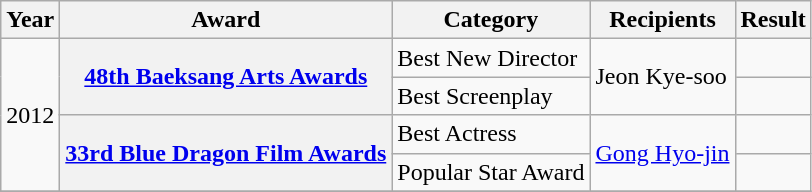<table class="wikitable plainrowheaders sortable">
<tr>
<th scope="col">Year</th>
<th scope="col">Award</th>
<th scope="col">Category</th>
<th scope="col">Recipients</th>
<th scope="col">Result</th>
</tr>
<tr>
<td rowspan="4">2012</td>
<th rowspan="2" scope="row"><a href='#'>48th Baeksang Arts Awards</a></th>
<td>Best New Director</td>
<td rowspan="2">Jeon Kye-soo</td>
<td></td>
</tr>
<tr>
<td>Best Screenplay</td>
<td></td>
</tr>
<tr>
<th rowspan="2" scope="row"><a href='#'>33rd Blue Dragon Film Awards</a></th>
<td>Best Actress</td>
<td rowspan="2"><a href='#'>Gong Hyo-jin</a></td>
<td></td>
</tr>
<tr>
<td>Popular Star Award</td>
<td></td>
</tr>
<tr>
</tr>
</table>
